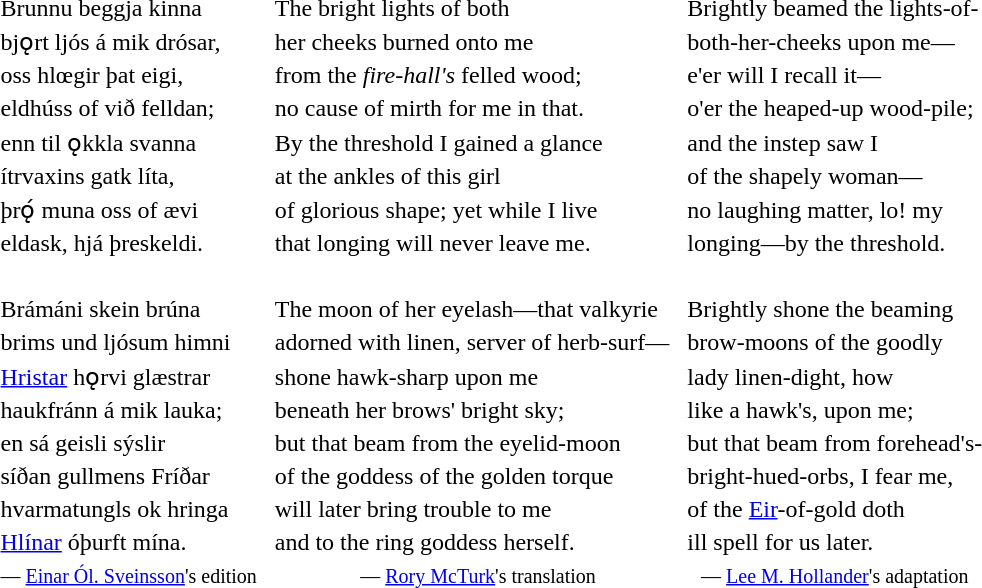<table>
<tr>
<td>Brunnu beggja kinna</td>
<td>The bright lights of both</td>
<td>Brightly beamed the lights-of-</td>
</tr>
<tr>
<td>bjǫrt ljós á mik drósar,  </td>
<td>her cheeks burned onto me</td>
<td>both-her-cheeks upon me—</td>
</tr>
<tr>
<td>oss hlœgir þat eigi,</td>
<td>from the <em>fire-hall's</em> felled wood;</td>
<td>e'er will I recall it—</td>
</tr>
<tr>
<td>eldhúss of við felldan;</td>
<td>no cause of mirth for me in that.</td>
<td>o'er the heaped-up wood-pile;</td>
</tr>
<tr>
<td>enn til ǫkkla svanna</td>
<td>By the threshold I gained a glance</td>
<td>and the instep saw I</td>
</tr>
<tr>
<td>ítrvaxins gatk líta,</td>
<td>at the ankles of this girl</td>
<td>of the shapely woman—</td>
</tr>
<tr>
<td>þrǫ́ muna oss of ævi</td>
<td>of glorious shape; yet while I live</td>
<td>no laughing matter, lo! my</td>
</tr>
<tr>
<td>eldask, hjá þreskeldi.</td>
<td>that longing will never leave me.</td>
<td>longing—by the threshold.</td>
</tr>
<tr>
<td> </td>
<td> </td>
<td> </td>
</tr>
<tr>
<td>Brámáni skein brúna</td>
<td>The moon of her eyelash—that valkyrie</td>
<td>Brightly shone the beaming</td>
</tr>
<tr>
<td>brims und ljósum himni</td>
<td>adorned with linen, server of herb-surf—  </td>
<td>brow-moons of the goodly</td>
</tr>
<tr>
<td><a href='#'>Hristar</a> hǫrvi glæstrar</td>
<td>shone hawk-sharp upon me</td>
<td>lady linen-dight, how</td>
</tr>
<tr>
<td>haukfránn á mik lauka;</td>
<td>beneath her brows' bright sky;</td>
<td>like a hawk's, upon me;</td>
</tr>
<tr>
<td>en sá geisli sýslir</td>
<td>but that beam from the eyelid-moon</td>
<td>but that beam from forehead's-</td>
</tr>
<tr>
<td>síðan gullmens Fríðar</td>
<td>of the goddess of the golden torque</td>
<td>bright-hued-orbs, I fear me,</td>
</tr>
<tr>
<td>hvarmatungls ok hringa</td>
<td>will later bring trouble to me</td>
<td>of the <a href='#'>Eir</a>-of-gold doth</td>
</tr>
<tr>
<td><a href='#'>Hlínar</a> óþurft mína.</td>
<td>and to the ring goddess herself.</td>
<td>ill spell for us later.</td>
</tr>
<tr>
<td align=center><small>— <a href='#'>Einar Ól. Sveinsson</a>'s edition</small>  </td>
<td align=center><small>— <a href='#'>Rory McTurk</a>'s translation</small></td>
<td align=center><small>— <a href='#'>Lee M. Hollander</a>'s adaptation</small></td>
</tr>
</table>
